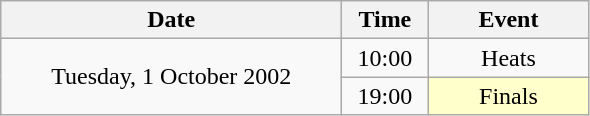<table class = "wikitable" style="text-align:center;">
<tr>
<th width=220>Date</th>
<th width=50>Time</th>
<th width=100>Event</th>
</tr>
<tr>
<td rowspan=2>Tuesday, 1 October 2002</td>
<td>10:00</td>
<td>Heats</td>
</tr>
<tr>
<td>19:00</td>
<td bgcolor=ffffcc>Finals</td>
</tr>
</table>
